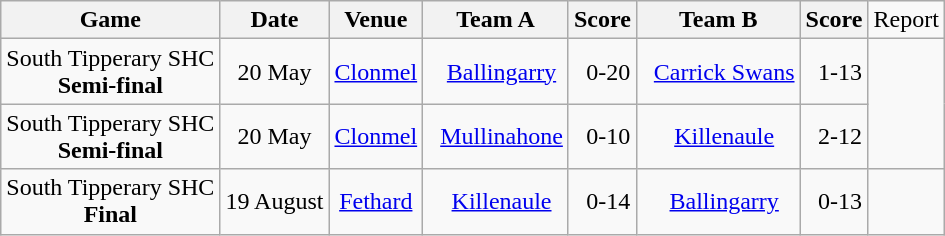<table class="wikitable">
<tr>
<th>Game</th>
<th>Date</th>
<th>Venue</th>
<th>Team A</th>
<th>Score</th>
<th>Team B</th>
<th>Score</th>
<td>Report</td>
</tr>
<tr align="center">
<td>South Tipperary SHC<br><strong>Semi-final</strong></td>
<td>20 May</td>
<td><a href='#'>Clonmel</a></td>
<td>  <a href='#'>Ballingarry</a></td>
<td>  0-20</td>
<td>  <a href='#'>Carrick Swans</a></td>
<td>  1-13</td>
</tr>
<tr align="center">
<td>South Tipperary SHC<br><strong>Semi-final</strong></td>
<td>20 May</td>
<td><a href='#'>Clonmel</a></td>
<td>  <a href='#'>Mullinahone</a></td>
<td>  0-10</td>
<td>  <a href='#'>Killenaule</a></td>
<td>  2-12</td>
</tr>
<tr align="center">
<td>South Tipperary SHC<br><strong>Final</strong></td>
<td>19 August</td>
<td><a href='#'>Fethard</a></td>
<td>  <a href='#'>Killenaule</a></td>
<td>  0-14</td>
<td>  <a href='#'>Ballingarry</a></td>
<td>  0-13</td>
<td></td>
</tr>
</table>
